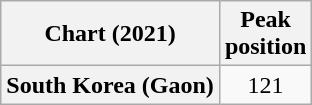<table class="wikitable plainrowheaders" style="text-align:center;">
<tr>
<th>Chart (2021)</th>
<th>Peak<br>position</th>
</tr>
<tr>
<th scope="row">South Korea (Gaon)</th>
<td>121</td>
</tr>
</table>
